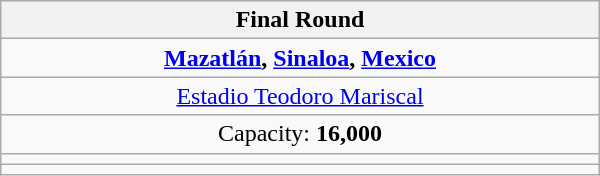<table class="wikitable" style="text-align:center; margin-left: auto; margin-right: auto; border: none;" width=400>
<tr>
<th width=25%>Final Round</th>
</tr>
<tr>
<td> <strong><a href='#'>Mazatlán</a>, <a href='#'>Sinaloa</a>, <a href='#'>Mexico</a></strong></td>
</tr>
<tr>
<td><a href='#'>Estadio Teodoro Mariscal</a></td>
</tr>
<tr>
<td>Capacity: <strong>16,000</strong></td>
</tr>
<tr>
<td></td>
</tr>
<tr>
<td></td>
</tr>
</table>
